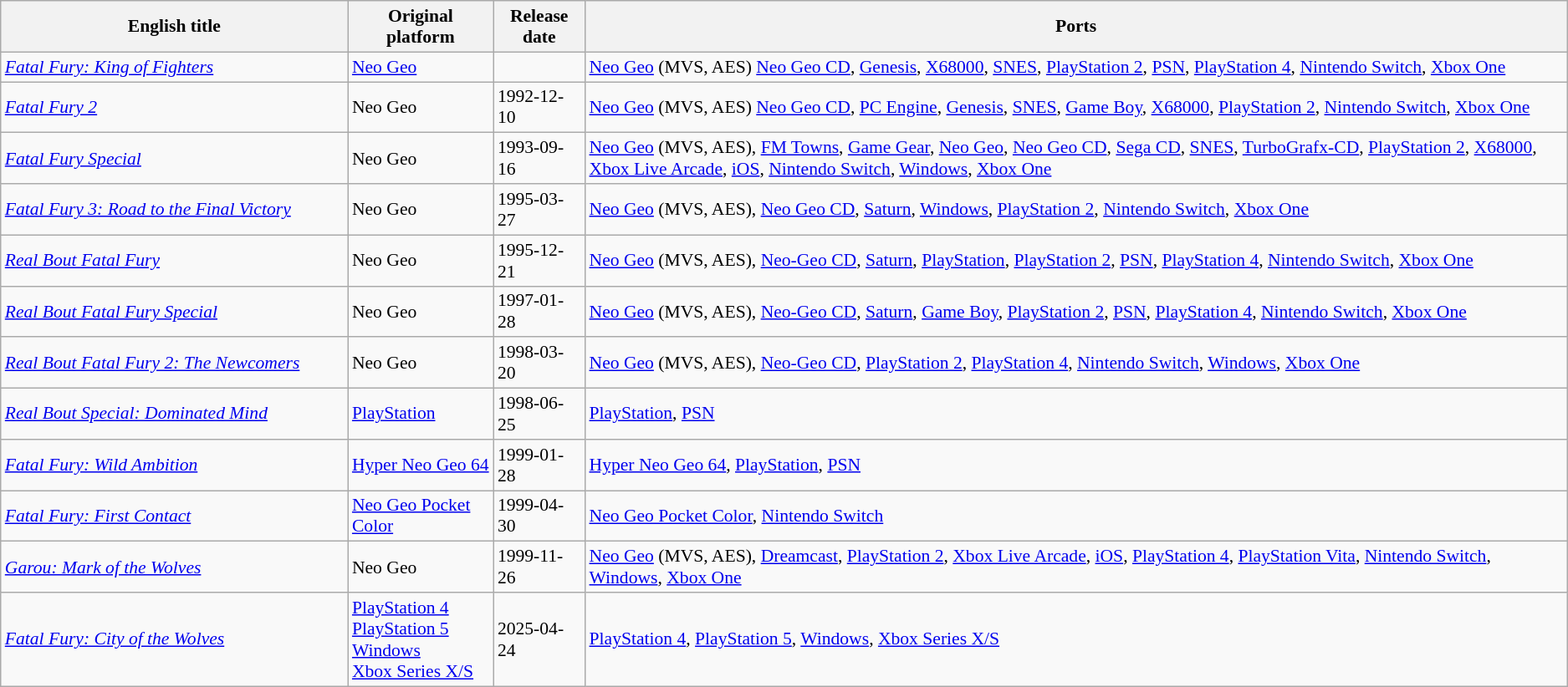<table class="wikitable sortable" style="font-size: 90%">
<tr>
<th style="width:270px;">English title</th>
<th>Original platform</th>
<th>Release date</th>
<th>Ports</th>
</tr>
<tr>
<td><em><a href='#'>Fatal Fury: King of Fighters</a></em></td>
<td><a href='#'>Neo Geo</a></td>
<td></td>
<td><a href='#'>Neo Geo</a> (MVS, AES) <a href='#'>Neo Geo CD</a>, <a href='#'>Genesis</a>, <a href='#'>X68000</a>, <a href='#'>SNES</a>, <a href='#'>PlayStation 2</a>, <a href='#'>PSN</a>, <a href='#'>PlayStation 4</a>, <a href='#'>Nintendo Switch</a>, <a href='#'>Xbox One</a></td>
</tr>
<tr>
<td><em><a href='#'>Fatal Fury 2</a></em></td>
<td>Neo Geo</td>
<td>1992-12-10</td>
<td><a href='#'>Neo Geo</a> (MVS, AES) <a href='#'>Neo Geo CD</a>, <a href='#'>PC Engine</a>, <a href='#'>Genesis</a>, <a href='#'>SNES</a>, <a href='#'>Game Boy</a>, <a href='#'>X68000</a>, <a href='#'>PlayStation 2</a>, <a href='#'>Nintendo Switch</a>, <a href='#'>Xbox One</a></td>
</tr>
<tr>
<td><em><a href='#'>Fatal Fury Special</a></em></td>
<td>Neo Geo</td>
<td>1993-09-16</td>
<td><a href='#'>Neo Geo</a> (MVS, AES), <a href='#'>FM Towns</a>, <a href='#'>Game Gear</a>, <a href='#'>Neo Geo</a>, <a href='#'>Neo Geo CD</a>, <a href='#'>Sega CD</a>, <a href='#'>SNES</a>, <a href='#'>TurboGrafx-CD</a>, <a href='#'>PlayStation 2</a>, <a href='#'>X68000</a>, <a href='#'>Xbox Live Arcade</a>, <a href='#'>iOS</a>, <a href='#'>Nintendo Switch</a>, <a href='#'>Windows</a>, <a href='#'>Xbox One</a></td>
</tr>
<tr>
<td><em><a href='#'>Fatal Fury 3: Road to the Final Victory</a></em></td>
<td>Neo Geo</td>
<td>1995-03-27</td>
<td><a href='#'>Neo Geo</a> (MVS, AES), <a href='#'>Neo Geo CD</a>, <a href='#'>Saturn</a>, <a href='#'>Windows</a>, <a href='#'>PlayStation 2</a>, <a href='#'>Nintendo Switch</a>, <a href='#'>Xbox One</a></td>
</tr>
<tr>
<td><em><a href='#'>Real Bout Fatal Fury</a></em></td>
<td>Neo Geo</td>
<td>1995-12-21</td>
<td><a href='#'>Neo Geo</a> (MVS, AES), <a href='#'>Neo-Geo CD</a>, <a href='#'>Saturn</a>, <a href='#'>PlayStation</a>, <a href='#'>PlayStation 2</a>, <a href='#'>PSN</a>, <a href='#'>PlayStation 4</a>, <a href='#'>Nintendo Switch</a>, <a href='#'>Xbox One</a></td>
</tr>
<tr>
<td><em><a href='#'>Real Bout Fatal Fury Special</a></em></td>
<td>Neo Geo</td>
<td>1997-01-28</td>
<td><a href='#'>Neo Geo</a> (MVS, AES), <a href='#'>Neo-Geo CD</a>, <a href='#'>Saturn</a>, <a href='#'>Game Boy</a>, <a href='#'>PlayStation 2</a>, <a href='#'>PSN</a>, <a href='#'>PlayStation 4</a>, <a href='#'>Nintendo Switch</a>, <a href='#'>Xbox One</a></td>
</tr>
<tr>
<td><em><a href='#'>Real Bout Fatal Fury 2: The Newcomers</a></em></td>
<td>Neo Geo</td>
<td>1998-03-20</td>
<td><a href='#'>Neo Geo</a> (MVS, AES), <a href='#'>Neo-Geo CD</a>, <a href='#'>PlayStation 2</a>, <a href='#'>PlayStation 4</a>, <a href='#'>Nintendo Switch</a>, <a href='#'>Windows</a>, <a href='#'>Xbox One</a></td>
</tr>
<tr>
<td><em><a href='#'>Real Bout Special: Dominated Mind</a></em></td>
<td><a href='#'>PlayStation</a></td>
<td>1998-06-25</td>
<td><a href='#'>PlayStation</a>, <a href='#'>PSN</a></td>
</tr>
<tr>
<td><em><a href='#'>Fatal Fury: Wild Ambition</a></em></td>
<td><a href='#'>Hyper Neo Geo 64</a></td>
<td>1999-01-28</td>
<td><a href='#'>Hyper Neo Geo 64</a>, <a href='#'>PlayStation</a>, <a href='#'>PSN</a></td>
</tr>
<tr>
<td><em><a href='#'>Fatal Fury: First Contact</a></em></td>
<td><a href='#'>Neo Geo Pocket Color</a></td>
<td>1999-04-30</td>
<td><a href='#'>Neo Geo Pocket Color</a>, <a href='#'>Nintendo Switch</a></td>
</tr>
<tr>
<td><em><a href='#'>Garou: Mark of the Wolves</a></em></td>
<td>Neo Geo</td>
<td>1999-11-26</td>
<td><a href='#'>Neo Geo</a> (MVS, AES), <a href='#'>Dreamcast</a>, <a href='#'>PlayStation 2</a>, <a href='#'>Xbox Live Arcade</a>, <a href='#'>iOS</a>, <a href='#'>PlayStation 4</a>, <a href='#'>PlayStation Vita</a>, <a href='#'>Nintendo Switch</a>, <a href='#'>Windows</a>, <a href='#'>Xbox One</a></td>
</tr>
<tr>
<td><em><a href='#'>Fatal Fury: City of the Wolves</a></em></td>
<td><a href='#'>PlayStation 4</a><br><a href='#'>PlayStation 5</a><br><a href='#'>Windows</a><br><a href='#'>Xbox Series X/S</a></td>
<td>2025-04-24</td>
<td><a href='#'>PlayStation 4</a>, <a href='#'>PlayStation 5</a>, <a href='#'>Windows</a>, <a href='#'>Xbox Series X/S</a></td>
</tr>
</table>
